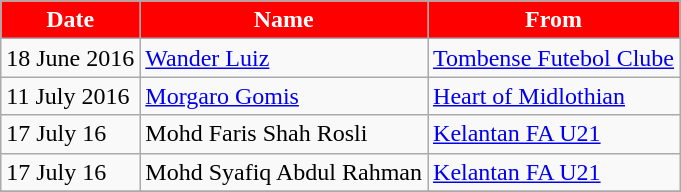<table class="wikitable sortable">
<tr>
<th style="background:Red; color:White;">Date</th>
<th style="background:Red; color:White;">Name</th>
<th style="background:Red; color:White;">From</th>
</tr>
<tr>
<td>18 June 2016</td>
<td> <a href='#'>Wander Luiz</a></td>
<td> <a href='#'>Tombense Futebol Clube</a></td>
</tr>
<tr>
<td>11 July 2016</td>
<td> <a href='#'>Morgaro Gomis</a></td>
<td> <a href='#'>Heart of Midlothian</a></td>
</tr>
<tr>
<td>17 July 16</td>
<td> Mohd Faris Shah Rosli</td>
<td> <a href='#'>Kelantan FA U21</a></td>
</tr>
<tr>
<td>17 July 16</td>
<td> Mohd Syafiq Abdul Rahman</td>
<td>  <a href='#'>Kelantan FA U21</a></td>
</tr>
<tr>
</tr>
</table>
